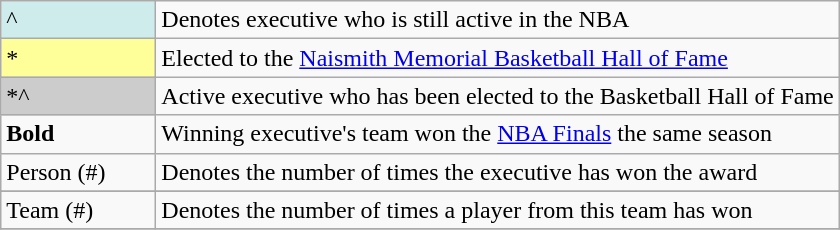<table class="wikitable">
<tr>
<td style="background-color:#CFECEC; width:6em;">^</td>
<td>Denotes executive who is still active in the NBA</td>
</tr>
<tr>
<td style="background-color:#FFFF99; width:6em;">*</td>
<td>Elected to the <a href='#'>Naismith Memorial Basketball Hall of Fame</a></td>
</tr>
<tr>
<td style="background-color:#CCCCCC; width:6em;">*^</td>
<td>Active executive who has been elected to the Basketball Hall of Fame</td>
</tr>
<tr>
<td><strong>Bold</strong></td>
<td>Winning executive's team won the <a href='#'>NBA Finals</a> the same season</td>
</tr>
<tr>
<td>Person (#)</td>
<td>Denotes the number of times the executive has won the award</td>
</tr>
<tr>
</tr>
<tr>
<td>Team (#)</td>
<td>Denotes the number of times a player from this team has won</td>
</tr>
<tr>
</tr>
</table>
